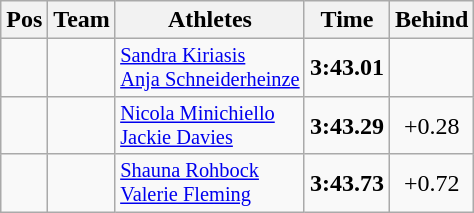<table class="wikitable" style="text-align:center">
<tr>
<th>Pos</th>
<th>Team</th>
<th>Athletes</th>
<th>Time</th>
<th>Behind</th>
</tr>
<tr>
<td></td>
<td style="text-align:left"></td>
<td style="text-align:left; font-size:85%"><a href='#'>Sandra Kiriasis</a><br><a href='#'>Anja Schneiderheinze</a></td>
<td><strong>3:43.01</strong></td>
<td></td>
</tr>
<tr>
<td></td>
<td style="text-align:left"></td>
<td style="text-align:left; font-size:85%"><a href='#'>Nicola Minichiello</a><br><a href='#'>Jackie Davies</a></td>
<td><strong>3:43.29</strong></td>
<td>+0.28</td>
</tr>
<tr>
<td></td>
<td style="text-align:left"></td>
<td style="text-align:left; font-size:85%"><a href='#'>Shauna Rohbock</a><br><a href='#'>Valerie Fleming</a></td>
<td><strong>3:43.73</strong></td>
<td>+0.72</td>
</tr>
</table>
